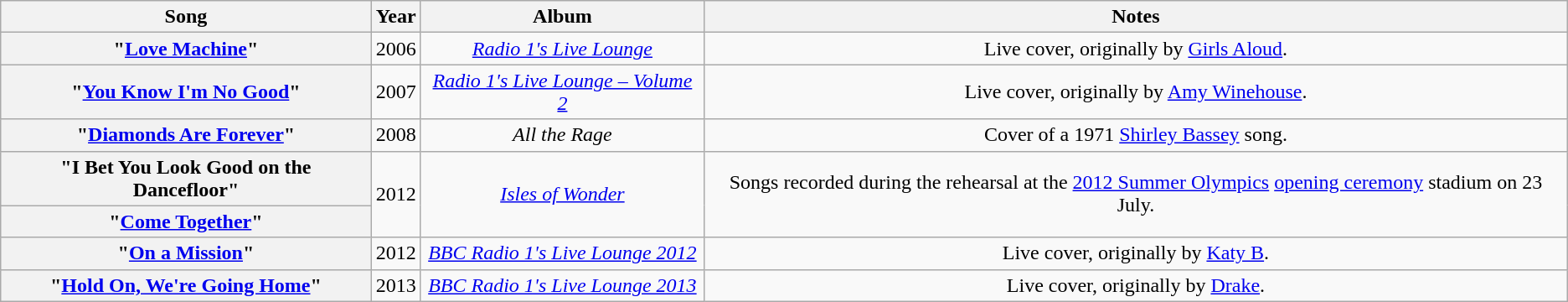<table class="wikitable plainrowheaders" style="text-align:center;">
<tr>
<th>Song</th>
<th>Year</th>
<th>Album</th>
<th>Notes</th>
</tr>
<tr>
<th scope="row">"<a href='#'>Love Machine</a>"</th>
<td>2006</td>
<td><em><a href='#'>Radio 1's Live Lounge</a></em></td>
<td>Live cover, originally by <a href='#'>Girls Aloud</a>.</td>
</tr>
<tr>
<th scope="row">"<a href='#'>You Know I'm No Good</a>"</th>
<td>2007</td>
<td><em><a href='#'>Radio 1's Live Lounge – Volume 2</a></em></td>
<td>Live cover, originally by <a href='#'>Amy Winehouse</a>.</td>
</tr>
<tr>
<th scope="row">"<a href='#'>Diamonds Are Forever</a>"</th>
<td>2008</td>
<td><em>All the Rage</em></td>
<td>Cover of a 1971 <a href='#'>Shirley Bassey</a> song.</td>
</tr>
<tr>
<th scope="row">"I Bet You Look Good on the Dancefloor"</th>
<td rowspan="2">2012</td>
<td rowspan="2"><em><a href='#'>Isles of Wonder</a></em></td>
<td rowspan="2">Songs recorded during the rehearsal at the <a href='#'>2012 Summer Olympics</a> <a href='#'>opening ceremony</a> stadium on 23 July.</td>
</tr>
<tr>
<th scope="row">"<a href='#'>Come Together</a>"</th>
</tr>
<tr>
<th scope="row">"<a href='#'>On a Mission</a>"</th>
<td>2012</td>
<td><em><a href='#'>BBC Radio 1's Live Lounge 2012</a></em></td>
<td>Live cover, originally by <a href='#'>Katy B</a>.</td>
</tr>
<tr>
<th scope="row">"<a href='#'>Hold On, We're Going Home</a>"</th>
<td>2013</td>
<td><em><a href='#'>BBC Radio 1's Live Lounge 2013</a></em></td>
<td>Live cover, originally by <a href='#'>Drake</a>.</td>
</tr>
</table>
